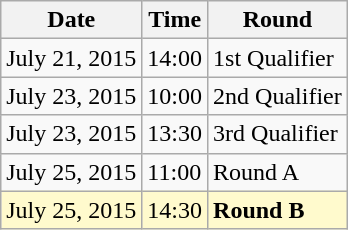<table class="wikitable">
<tr>
<th>Date</th>
<th>Time</th>
<th>Round</th>
</tr>
<tr>
<td>July 21, 2015</td>
<td>14:00</td>
<td>1st Qualifier</td>
</tr>
<tr>
<td>July 23, 2015</td>
<td>10:00</td>
<td>2nd Qualifier</td>
</tr>
<tr>
<td>July 23, 2015</td>
<td>13:30</td>
<td>3rd Qualifier</td>
</tr>
<tr>
<td>July 25, 2015</td>
<td>11:00</td>
<td>Round A</td>
</tr>
<tr style=background:lemonchiffon>
<td>July 25, 2015</td>
<td>14:30</td>
<td><strong> Round B</strong></td>
</tr>
</table>
